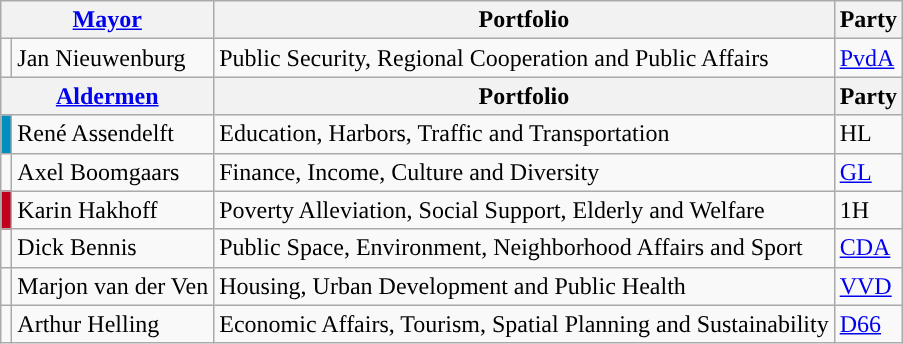<table class="wikitable" style="text-align:left">
<tr>
<th colspan="2"><a href='#'>Mayor</a></th>
<th>Portfolio</th>
<th>Party</th>
</tr>
<tr>
<td style="color:inherit;background:"></td>
<td>Jan Nieuwenburg</td>
<td>Public Security, Regional Cooperation and Public Affairs</td>
<td><a href='#'>PvdA</a></td>
</tr>
<tr>
<th colspan="2"><a href='#'>Aldermen</a></th>
<th>Portfolio</th>
<th>Party</th>
</tr>
<tr>
<td style="color:inherit;background:#008EBE"></td>
<td>René Assendelft</td>
<td>Education, Harbors, Traffic and Transportation</td>
<td>HL</td>
</tr>
<tr>
<td style="color:inherit;background:"></td>
<td>Axel Boomgaars</td>
<td>Finance, Income, Culture and Diversity</td>
<td><a href='#'>GL</a></td>
</tr>
<tr>
<td style="color:inherit;background:#C1001F"></td>
<td>Karin Hakhoff</td>
<td>Poverty Alleviation, Social Support, Elderly and Welfare</td>
<td>1H</td>
</tr>
<tr>
<td style="color:inherit;background:"></td>
<td>Dick Bennis</td>
<td>Public Space, Environment, Neighborhood Affairs and Sport</td>
<td><a href='#'>CDA</a></td>
</tr>
<tr>
<td style="color:inherit;background:"></td>
<td>Marjon van der Ven</td>
<td>Housing, Urban Development and Public Health</td>
<td><a href='#'>VVD</a></td>
</tr>
<tr>
<td style="color:inherit;background:"></td>
<td>Arthur Helling</td>
<td>Economic Affairs, Tourism, Spatial Planning and Sustainability</td>
<td><a href='#'>D66</a></td>
</tr>
</table>
